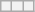<table class="wikitable">
<tr>
<th></th>
<th></th>
<th></th>
</tr>
</table>
